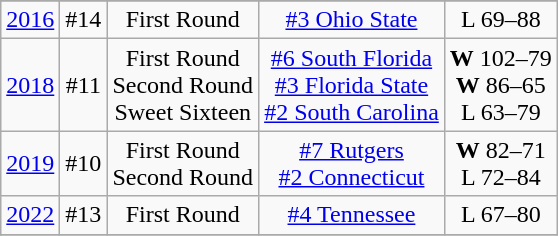<table class="wikitable" style="text-align:center">
<tr>
</tr>
<tr>
<td><a href='#'>2016</a></td>
<td>#14</td>
<td>First Round</td>
<td><a href='#'>#3 Ohio State</a></td>
<td>L 69–88</td>
</tr>
<tr>
<td><a href='#'>2018</a></td>
<td>#11</td>
<td>First Round <br> Second Round <br> Sweet Sixteen</td>
<td><a href='#'>#6 South Florida</a> <br> <a href='#'>#3 Florida State</a> <br> <a href='#'>#2 South Carolina</a></td>
<td><strong>W</strong> 102–79 <br> <strong>W</strong> 86–65 <br> L 63–79</td>
</tr>
<tr>
<td><a href='#'>2019</a></td>
<td>#10</td>
<td>First Round <br> Second Round</td>
<td><a href='#'>#7 Rutgers</a> <br> <a href='#'>#2 Connecticut</a></td>
<td><strong>W</strong> 82–71 <br> L 72–84</td>
</tr>
<tr>
<td><a href='#'>2022</a></td>
<td>#13</td>
<td>First Round</td>
<td><a href='#'>#4 Tennessee</a></td>
<td>L 67–80</td>
</tr>
<tr>
</tr>
</table>
